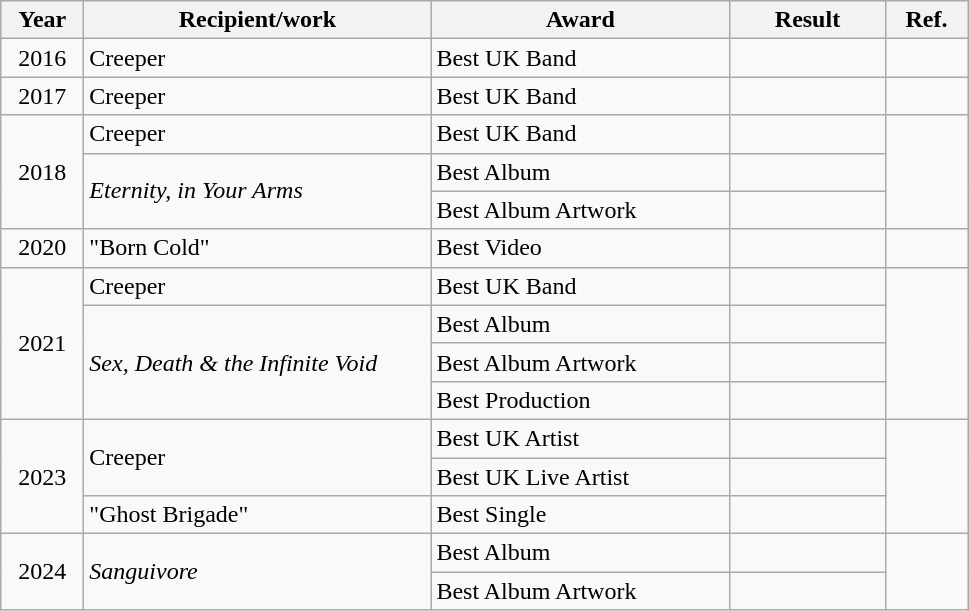<table class="wikitable plainrowheaders">
<tr>
<th scope="col" style="width:3em;">Year</th>
<th scope="col" style="width:14em;">Recipient/work</th>
<th scope="col" style="width:12em;">Award</th>
<th scope="col" style="width:6em;">Result</th>
<th scope="col" style="width:3em;">Ref.</th>
</tr>
<tr>
<td align="center">2016</td>
<td>Creeper</td>
<td>Best UK Band</td>
<td></td>
<td align="center"></td>
</tr>
<tr>
<td align="center">2017</td>
<td>Creeper</td>
<td>Best UK Band</td>
<td></td>
<td align="center"></td>
</tr>
<tr>
<td align="center" rowspan="3">2018</td>
<td>Creeper</td>
<td>Best UK Band</td>
<td></td>
<td align="center" rowspan="3"></td>
</tr>
<tr>
<td rowspan="2"><em>Eternity, in Your Arms</em></td>
<td>Best Album</td>
<td></td>
</tr>
<tr>
<td>Best Album Artwork</td>
<td></td>
</tr>
<tr>
<td align="center">2020</td>
<td>"Born Cold"</td>
<td>Best Video</td>
<td></td>
<td align="center"></td>
</tr>
<tr>
<td align="center" rowspan="4">2021</td>
<td>Creeper</td>
<td>Best UK Band</td>
<td></td>
<td align="center" rowspan="4"></td>
</tr>
<tr>
<td rowspan="3"><em>Sex, Death & the Infinite Void</em></td>
<td>Best Album</td>
<td></td>
</tr>
<tr>
<td>Best Album Artwork</td>
<td></td>
</tr>
<tr>
<td>Best Production</td>
<td></td>
</tr>
<tr>
<td align="center" rowspan="3">2023</td>
<td rowspan="2">Creeper</td>
<td>Best UK Artist</td>
<td></td>
<td align="center" rowspan="3"></td>
</tr>
<tr>
<td>Best UK Live Artist</td>
<td></td>
</tr>
<tr>
<td>"Ghost Brigade"</td>
<td>Best Single</td>
<td></td>
</tr>
<tr>
<td align="center" rowspan="2">2024</td>
<td rowspan="2"><em>Sanguivore</em></td>
<td>Best Album</td>
<td></td>
<td align="center" rowspan="2"></td>
</tr>
<tr>
<td>Best Album Artwork</td>
<td></td>
</tr>
</table>
